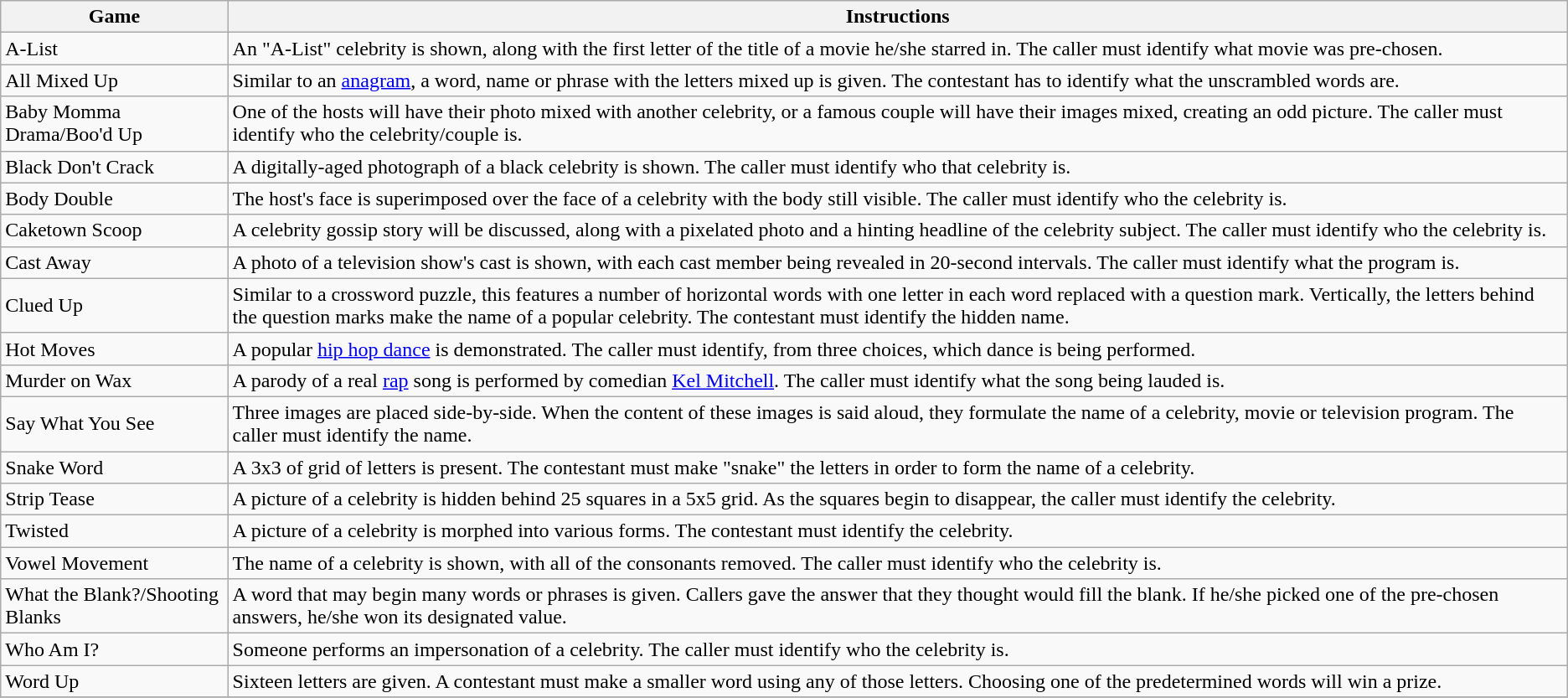<table class="wikitable sticky-header">
<tr>
<th>Game</th>
<th>Instructions</th>
</tr>
<tr>
<td>A-List</td>
<td>An "A-List" celebrity is shown, along with the first letter of the title of a movie he/she starred in. The caller must identify what movie was pre-chosen.</td>
</tr>
<tr>
<td>All Mixed Up</td>
<td>Similar to an <a href='#'>anagram</a>, a word, name or phrase with the letters mixed up is given. The contestant has to identify what the unscrambled words are.</td>
</tr>
<tr>
<td>Baby Momma Drama/Boo'd Up</td>
<td>One of the hosts will have their photo mixed with another celebrity, or a famous couple will have their images mixed, creating an odd picture. The caller must identify who the celebrity/couple is.</td>
</tr>
<tr>
<td>Black Don't Crack</td>
<td>A digitally-aged photograph of a black celebrity is shown. The caller must identify who that celebrity is.</td>
</tr>
<tr>
<td>Body Double</td>
<td>The host's face is superimposed over the face of a celebrity with the body still visible. The caller must identify who the celebrity is.</td>
</tr>
<tr>
<td>Caketown Scoop</td>
<td>A celebrity gossip story will be discussed, along with a pixelated photo and a hinting headline of the celebrity subject. The caller must identify who the celebrity is.</td>
</tr>
<tr>
<td>Cast Away</td>
<td>A photo of a television show's cast is shown, with each cast member being revealed in 20-second intervals. The caller must identify what the program is.</td>
</tr>
<tr>
<td>Clued Up</td>
<td>Similar to a crossword puzzle, this features a number of horizontal words with one letter in each word replaced with a question mark. Vertically, the letters behind the question marks make the name of a popular celebrity. The contestant must identify the hidden name.</td>
</tr>
<tr>
<td>Hot Moves</td>
<td>A popular <a href='#'>hip hop dance</a> is demonstrated. The caller must identify, from three choices, which dance is being performed.</td>
</tr>
<tr>
<td>Murder on Wax</td>
<td>A parody of a real <a href='#'>rap</a> song is performed by comedian <a href='#'>Kel Mitchell</a>. The caller must identify what the song being lauded is.</td>
</tr>
<tr>
<td>Say What You See</td>
<td>Three images are placed side-by-side. When the content of these images is said aloud, they formulate the name of a celebrity, movie or television program. The caller must identify the name.</td>
</tr>
<tr>
<td>Snake Word</td>
<td>A 3x3 of grid of letters is present. The contestant must make "snake" the letters in order to form the name of a celebrity.</td>
</tr>
<tr>
<td>Strip Tease</td>
<td>A picture of a celebrity is hidden behind 25 squares in a 5x5 grid. As the squares begin to disappear, the caller must identify the celebrity.</td>
</tr>
<tr>
<td>Twisted</td>
<td>A picture of a celebrity is morphed into various forms. The contestant must identify the celebrity.</td>
</tr>
<tr>
<td>Vowel Movement</td>
<td>The name of a celebrity is shown, with all of the consonants removed. The caller must identify who the celebrity is.</td>
</tr>
<tr>
<td>What the Blank?/Shooting Blanks</td>
<td>A word that may begin many words or phrases is given. Callers gave the answer that they thought would fill the blank. If he/she picked one of the pre-chosen answers, he/she won its designated value.</td>
</tr>
<tr>
<td>Who Am I?</td>
<td>Someone performs an impersonation of a celebrity. The caller must identify who the celebrity is.</td>
</tr>
<tr>
<td>Word Up</td>
<td>Sixteen letters are given. A contestant must make a smaller word using any of those letters. Choosing one of the predetermined words will win a prize.</td>
</tr>
<tr>
</tr>
</table>
